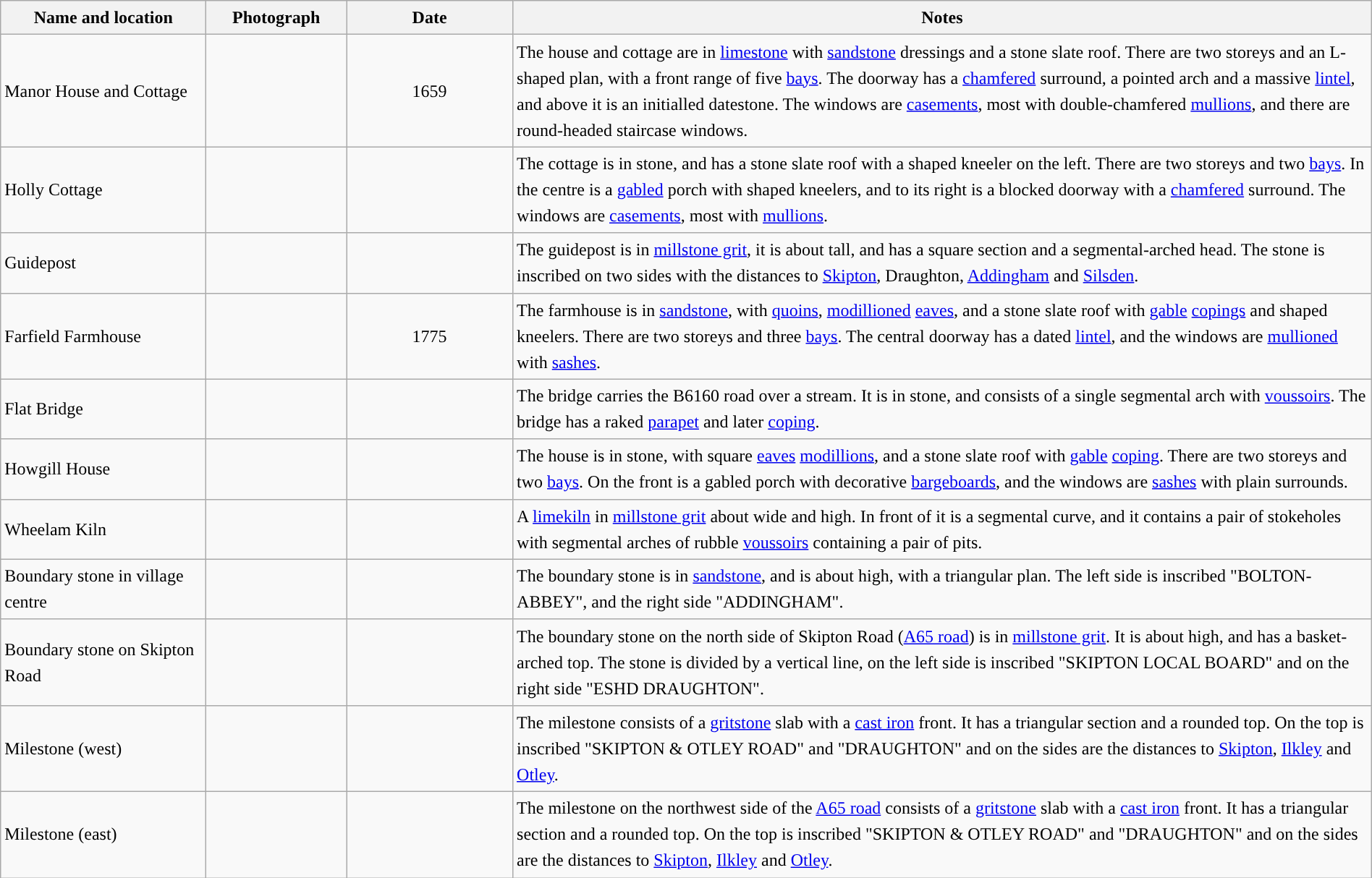<table class="wikitable sortable plainrowheaders" style="width:100%;border:0px;text-align:left;line-height:150%;">
<tr>
<th scope="col"  style="width:150px">Name and location</th>
<th scope="col"  style="width:100px" class="unsortable">Photograph</th>
<th scope="col"  style="width:120px">Date</th>
<th scope="col"  style="width:650px" class="unsortable">Notes</th>
</tr>
<tr>
<td>Manor House and Cottage<br><small></small></td>
<td></td>
<td align="center">1659</td>
<td>The house and cottage are in <a href='#'>limestone</a> with <a href='#'>sandstone</a> dressings and a stone slate roof.  There are two storeys and an L-shaped plan, with a front range of five <a href='#'>bays</a>.  The doorway has a <a href='#'>chamfered</a> surround, a pointed arch and a massive <a href='#'>lintel</a>, and above it is an initialled datestone.  The windows are <a href='#'>casements</a>, most with double-chamfered <a href='#'>mullions</a>, and there are round-headed staircase windows.</td>
</tr>
<tr>
<td>Holly Cottage<br><small></small></td>
<td></td>
<td align="center"></td>
<td>The cottage is in stone, and has a stone slate roof with a shaped kneeler on the left.  There are two storeys and two <a href='#'>bays</a>.  In the centre is a <a href='#'>gabled</a> porch with shaped kneelers, and to its right is a blocked doorway with a <a href='#'>chamfered</a> surround.  The windows are <a href='#'>casements</a>, most with <a href='#'>mullions</a>.</td>
</tr>
<tr>
<td>Guidepost<br><small></small></td>
<td></td>
<td align="center"></td>
<td>The guidepost is in <a href='#'>millstone grit</a>, it is about  tall, and has a square section and a segmental-arched head.  The stone is inscribed on two sides with the distances to <a href='#'>Skipton</a>, Draughton, <a href='#'>Addingham</a> and <a href='#'>Silsden</a>.</td>
</tr>
<tr>
<td>Farfield Farmhouse<br><small></small></td>
<td></td>
<td align="center">1775</td>
<td>The farmhouse is in <a href='#'>sandstone</a>, with <a href='#'>quoins</a>, <a href='#'>modillioned</a> <a href='#'>eaves</a>, and a stone slate roof with <a href='#'>gable</a> <a href='#'>copings</a> and shaped kneelers.  There are two storeys and three <a href='#'>bays</a>.  The central doorway has a dated <a href='#'>lintel</a>, and the windows are <a href='#'>mullioned</a> with <a href='#'>sashes</a>.</td>
</tr>
<tr>
<td>Flat Bridge<br><small></small></td>
<td></td>
<td align="center"></td>
<td>The bridge carries the B6160 road over a stream.  It is in stone, and consists of a single segmental arch with <a href='#'>voussoirs</a>.  The bridge has a raked <a href='#'>parapet</a> and later <a href='#'>coping</a>.</td>
</tr>
<tr>
<td>Howgill House<br><small></small></td>
<td></td>
<td align="center"></td>
<td>The house is in stone, with square <a href='#'>eaves</a> <a href='#'>modillions</a>, and a stone slate roof with <a href='#'>gable</a> <a href='#'>coping</a>.  There are two storeys and two <a href='#'>bays</a>.  On the front is a gabled porch with decorative <a href='#'>bargeboards</a>, and the windows are <a href='#'>sashes</a> with plain surrounds.</td>
</tr>
<tr>
<td>Wheelam Kiln<br><small></small></td>
<td></td>
<td align="center"></td>
<td>A <a href='#'>limekiln</a> in <a href='#'>millstone grit</a> about  wide and  high.  In front of it is a segmental curve, and it contains a pair of stokeholes with segmental arches of rubble <a href='#'>voussoirs</a> containing a pair of pits.</td>
</tr>
<tr>
<td>Boundary stone in village centre<br><small></small></td>
<td></td>
<td align="center"></td>
<td>The boundary stone is in <a href='#'>sandstone</a>, and is about  high, with a triangular plan.  The left side is inscribed "BOLTON-ABBEY", and the right side "ADDINGHAM".</td>
</tr>
<tr>
<td>Boundary stone on Skipton Road<br><small></small></td>
<td></td>
<td align="center"></td>
<td>The boundary stone on the north side of Skipton Road (<a href='#'>A65 road</a>) is in <a href='#'>millstone grit</a>.  It is about  high, and has a basket-arched top.  The stone is divided by a vertical line, on the left side is inscribed "SKIPTON LOCAL BOARD" and on the right side "ESHD DRAUGHTON".</td>
</tr>
<tr>
<td>Milestone (west)<br><small></small></td>
<td></td>
<td align="center"></td>
<td>The milestone consists of a <a href='#'>gritstone</a> slab with a <a href='#'>cast iron</a> front.  It has a triangular section and a rounded top.  On the top is inscribed "SKIPTON & OTLEY ROAD" and "DRAUGHTON" and on the sides are the distances to <a href='#'>Skipton</a>, <a href='#'>Ilkley</a> and <a href='#'>Otley</a>.</td>
</tr>
<tr>
<td>Milestone (east)<br><small></small></td>
<td></td>
<td align="center"></td>
<td>The milestone on the northwest side of the <a href='#'>A65 road</a> consists of a <a href='#'>gritstone</a> slab with a <a href='#'>cast iron</a> front.  It has a triangular section and a rounded top.  On the top is inscribed "SKIPTON & OTLEY ROAD" and "DRAUGHTON" and on the sides are the distances to <a href='#'>Skipton</a>, <a href='#'>Ilkley</a> and <a href='#'>Otley</a>.</td>
</tr>
<tr>
</tr>
</table>
